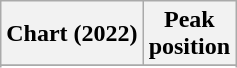<table class="wikitable sortable plainrowheaders" style="text-align:center">
<tr>
<th scope="col">Chart (2022)</th>
<th scope="col">Peak<br>position</th>
</tr>
<tr>
</tr>
<tr>
</tr>
</table>
